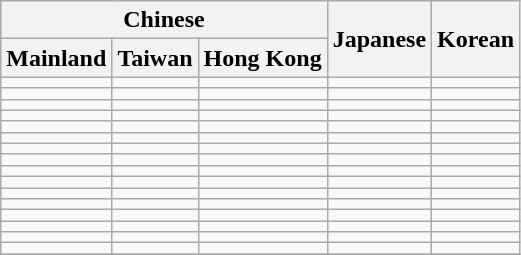<table class="wikitable">
<tr>
<th colspan="3" scope="colgroup">Chinese</th>
<th rowspan="2" scope="col">Japanese</th>
<th rowspan="2" scope="col">Korean</th>
</tr>
<tr>
<th scope="col">Mainland</th>
<th scope="col">Taiwan</th>
<th scope="col">Hong Kong</th>
</tr>
<tr>
<td></td>
<td></td>
<td></td>
<td></td>
<td></td>
</tr>
<tr>
<td></td>
<td></td>
<td></td>
<td></td>
<td></td>
</tr>
<tr>
<td></td>
<td></td>
<td></td>
<td></td>
<td></td>
</tr>
<tr>
<td></td>
<td></td>
<td></td>
<td></td>
<td></td>
</tr>
<tr>
<td></td>
<td></td>
<td></td>
<td></td>
<td></td>
</tr>
<tr>
<td></td>
<td></td>
<td></td>
<td></td>
<td></td>
</tr>
<tr>
<td></td>
<td></td>
<td></td>
<td></td>
<td></td>
</tr>
<tr>
<td></td>
<td></td>
<td></td>
<td></td>
<td></td>
</tr>
<tr>
<td></td>
<td></td>
<td></td>
<td></td>
<td></td>
</tr>
<tr>
<td></td>
<td></td>
<td></td>
<td></td>
<td></td>
</tr>
<tr>
<td></td>
<td></td>
<td></td>
<td></td>
<td></td>
</tr>
<tr>
<td></td>
<td></td>
<td></td>
<td></td>
<td></td>
</tr>
<tr>
<td></td>
<td></td>
<td></td>
<td></td>
<td></td>
</tr>
<tr>
<td></td>
<td></td>
<td></td>
<td></td>
<td></td>
</tr>
<tr>
<td></td>
<td></td>
<td></td>
<td></td>
<td></td>
</tr>
<tr>
<td></td>
<td></td>
<td></td>
<td></td>
<td></td>
</tr>
<tr>
</tr>
</table>
